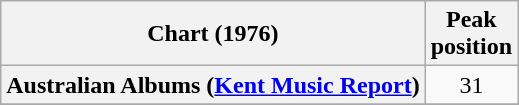<table class="wikitable sortable plainrowheaders">
<tr>
<th>Chart (1976)</th>
<th>Peak<br>position</th>
</tr>
<tr>
<th scope="row">Australian Albums (<a href='#'>Kent Music Report</a>)</th>
<td align="center">31</td>
</tr>
<tr>
</tr>
<tr>
</tr>
<tr>
</tr>
<tr>
</tr>
</table>
